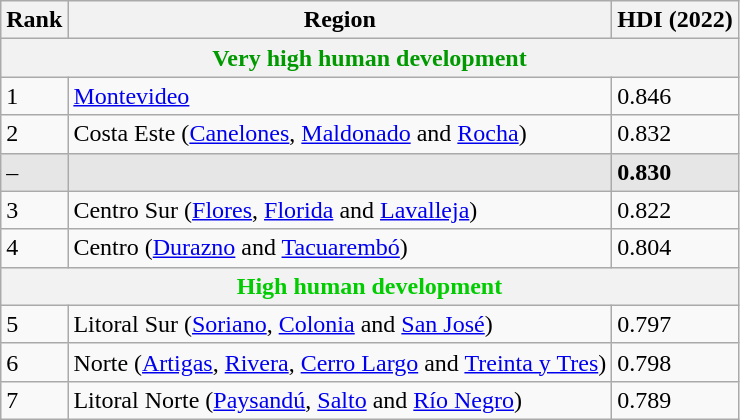<table class="wikitable sortable">
<tr>
<th>Rank</th>
<th>Region</th>
<th>HDI (2022)</th>
</tr>
<tr>
<th colspan="4" style="color:#090;">Very high human development</th>
</tr>
<tr>
<td>1</td>
<td><a href='#'>Montevideo</a></td>
<td>0.846</td>
</tr>
<tr>
<td>2</td>
<td>Costa Este (<a href='#'>Canelones</a>, <a href='#'>Maldonado</a> and <a href='#'>Rocha</a>)</td>
<td>0.832</td>
</tr>
<tr style="background:#e6e6e6">
<td>–</td>
<td><strong></strong></td>
<td><strong>0.830</strong></td>
</tr>
<tr>
<td>3</td>
<td>Centro Sur (<a href='#'>Flores</a>, <a href='#'>Florida</a> and <a href='#'>Lavalleja</a>)</td>
<td>0.822</td>
</tr>
<tr>
<td>4</td>
<td>Centro (<a href='#'>Durazno</a> and <a href='#'>Tacuarembó</a>)</td>
<td>0.804</td>
</tr>
<tr>
<th colspan="3" style="color:#0c0;">High human development</th>
</tr>
<tr>
<td>5</td>
<td>Litoral Sur (<a href='#'>Soriano</a>, <a href='#'>Colonia</a> and <a href='#'>San José</a>)</td>
<td>0.797</td>
</tr>
<tr>
<td>6</td>
<td>Norte (<a href='#'>Artigas</a>, <a href='#'>Rivera</a>, <a href='#'>Cerro Largo</a> and <a href='#'>Treinta y Tres</a>)</td>
<td>0.798</td>
</tr>
<tr>
<td>7</td>
<td>Litoral Norte (<a href='#'>Paysandú</a>, <a href='#'>Salto</a> and <a href='#'>Río Negro</a>)</td>
<td>0.789</td>
</tr>
</table>
